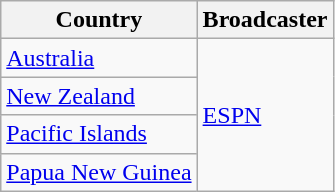<table class="wikitable">
<tr>
<th>Country</th>
<th>Broadcaster</th>
</tr>
<tr>
<td><a href='#'>Australia</a></td>
<td rowspan=4><a href='#'>ESPN</a></td>
</tr>
<tr>
<td><a href='#'>New Zealand</a></td>
</tr>
<tr>
<td><a href='#'>Pacific Islands</a></td>
</tr>
<tr>
<td> <a href='#'>Papua New Guinea</a></td>
</tr>
</table>
